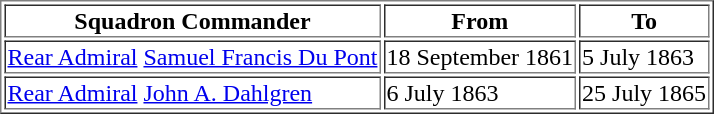<table border=1>
<tr>
<th>Squadron Commander</th>
<th>From</th>
<th>To</th>
</tr>
<tr>
<td><a href='#'>Rear Admiral</a> <a href='#'>Samuel Francis Du Pont</a></td>
<td>18 September 1861</td>
<td>5 July 1863</td>
</tr>
<tr>
<td><a href='#'>Rear Admiral</a> <a href='#'>John A. Dahlgren</a></td>
<td>6 July 1863</td>
<td>25 July 1865</td>
</tr>
</table>
